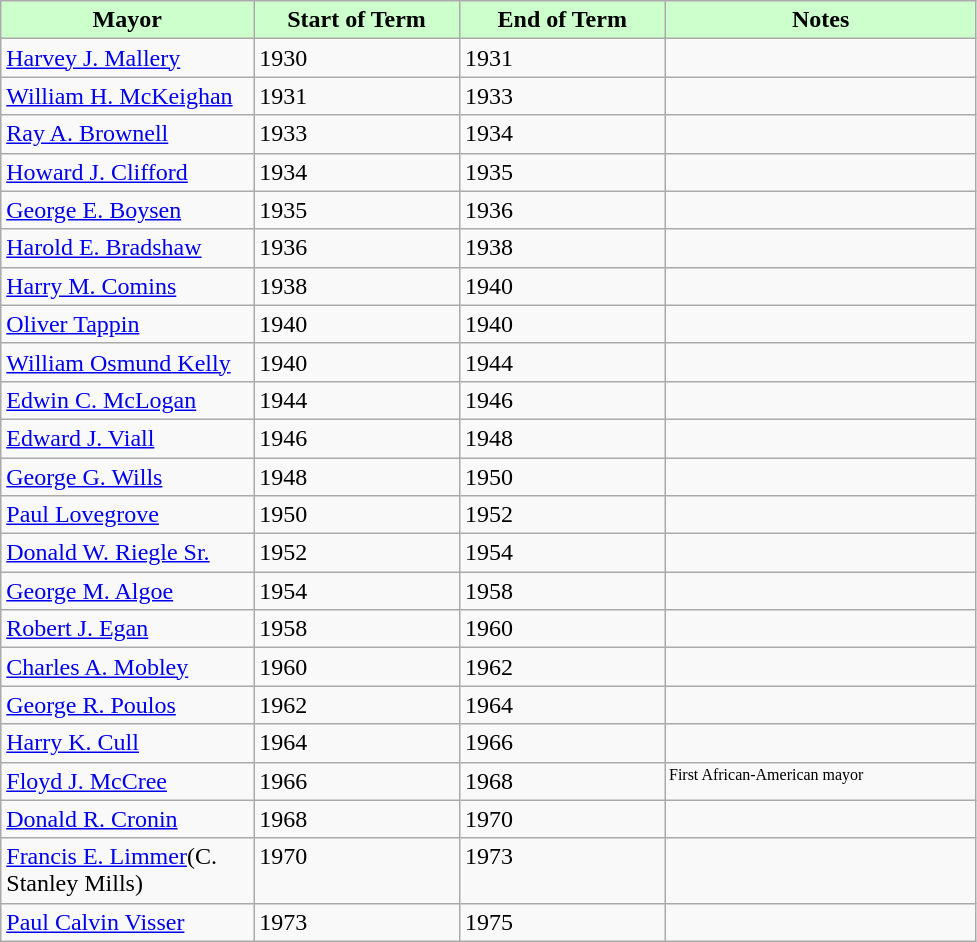<table class="wikitable">
<tr style="background-color:#CCFFCC;font-weight:bold" align="center">
<td width="161.25" Height="14.25">Mayor</td>
<td width="129.75">Start of Term</td>
<td width="129.75">End of Term</td>
<td width="200.00">Notes</td>
</tr>
<tr valign="top">
<td Height="14.25"><a href='#'>Harvey J. Mallery</a></td>
<td>1930</td>
<td>1931</td>
<td style="font-size:8pt"></td>
</tr>
<tr valign="top">
<td Height="14.25"><a href='#'>William H. McKeighan</a></td>
<td>1931</td>
<td>1933</td>
<td style="font-size:8pt"></td>
</tr>
<tr valign="top">
<td Height="14.25"><a href='#'>Ray A. Brownell</a></td>
<td>1933</td>
<td>1934</td>
<td style="font-size:8pt"></td>
</tr>
<tr valign="top">
<td Height="14.25"><a href='#'>Howard J. Clifford</a></td>
<td>1934</td>
<td>1935</td>
<td style="font-size:8pt"></td>
</tr>
<tr valign="top">
<td Height="14.25"><a href='#'>George E. Boysen</a></td>
<td>1935</td>
<td>1936</td>
<td style="font-size:8pt"></td>
</tr>
<tr valign="top">
<td Height="14.25"><a href='#'>Harold E. Bradshaw</a></td>
<td>1936</td>
<td>1938</td>
<td style="font-size:8pt"></td>
</tr>
<tr valign="top">
<td Height="14.25"><a href='#'>Harry M. Comins</a></td>
<td>1938</td>
<td>1940</td>
<td style="font-size:8pt"></td>
</tr>
<tr valign="top">
<td Height="14.25"><a href='#'>Oliver Tappin</a></td>
<td>1940</td>
<td>1940</td>
<td style="font-size:8pt"></td>
</tr>
<tr valign="top">
<td Height="14.25"><a href='#'>William Osmund Kelly</a></td>
<td>1940</td>
<td>1944</td>
<td style="font-size:8pt"></td>
</tr>
<tr valign="top">
<td Height="14.25"><a href='#'>Edwin C. McLogan</a></td>
<td>1944</td>
<td>1946</td>
<td style="font-size:8pt"></td>
</tr>
<tr valign="top">
<td Height="14.25"><a href='#'>Edward J. Viall</a></td>
<td>1946</td>
<td>1948</td>
<td style="font-size:8pt"></td>
</tr>
<tr valign="top">
<td Height="14.25"><a href='#'>George G. Wills</a></td>
<td>1948</td>
<td>1950</td>
<td style="font-size:8pt"></td>
</tr>
<tr valign="top">
<td Height="14.25"><a href='#'>Paul Lovegrove</a></td>
<td>1950</td>
<td>1952</td>
<td style="font-size:8pt"></td>
</tr>
<tr valign="top">
<td Height="14.25"><a href='#'>Donald W. Riegle Sr.</a></td>
<td>1952</td>
<td>1954</td>
<td style="font-size:8pt"></td>
</tr>
<tr valign="top">
<td Height="14.25"><a href='#'>George M. Algoe</a></td>
<td>1954</td>
<td>1958</td>
<td style="font-size:8pt"></td>
</tr>
<tr valign="top">
<td Height="14.25"><a href='#'>Robert J. Egan</a></td>
<td>1958</td>
<td>1960</td>
<td style="font-size:8pt"></td>
</tr>
<tr valign="top">
<td Height="14.25"><a href='#'>Charles A. Mobley</a></td>
<td>1960</td>
<td>1962</td>
<td style="font-size:8pt"></td>
</tr>
<tr valign="top">
<td Height="14.25"><a href='#'>George R. Poulos</a></td>
<td>1962</td>
<td>1964</td>
<td style="font-size:8pt"></td>
</tr>
<tr valign="top">
<td Height="14.25"><a href='#'>Harry K. Cull</a></td>
<td>1964</td>
<td>1966</td>
<td style="font-size:8pt"></td>
</tr>
<tr valign="top">
<td Height="14.25"><a href='#'>Floyd J. McCree</a></td>
<td>1966</td>
<td>1968</td>
<td style="font-size:8pt">First African-American mayor</td>
</tr>
<tr valign="top">
<td Height="14.25"><a href='#'>Donald R. Cronin</a></td>
<td>1968</td>
<td>1970</td>
<td style="font-size:8pt"></td>
</tr>
<tr valign="top">
<td Height="14.25"><a href='#'>Francis E. Limmer</a>(C. Stanley Mills)</td>
<td>1970</td>
<td>1973</td>
<td style="font-size:8pt"></td>
</tr>
<tr valign="top">
<td Height="14.25"><a href='#'>Paul Calvin Visser</a></td>
<td>1973</td>
<td>1975</td>
<td style="font-size:8pt"></td>
</tr>
</table>
